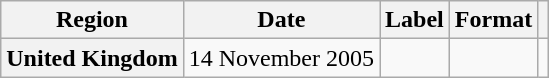<table class="wikitable plainrowheaders">
<tr>
<th scope="col">Region</th>
<th scope="col">Date</th>
<th scope="col">Label</th>
<th scope="col">Format</th>
<th scope="col"></th>
</tr>
<tr>
<th scope="row">United Kingdom</th>
<td>14 November 2005</td>
<td></td>
<td></td>
<td style="text-align:center;"></td>
</tr>
</table>
